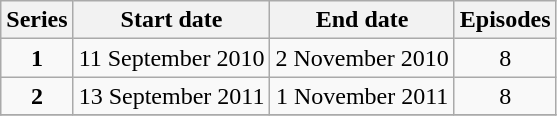<table class="wikitable" style="text-align: center">
<tr>
<th>Series</th>
<th>Start date</th>
<th>End date</th>
<th>Episodes</th>
</tr>
<tr>
<td><strong>1</strong></td>
<td>11 September 2010</td>
<td>2 November 2010</td>
<td>8</td>
</tr>
<tr>
<td><strong>2</strong></td>
<td>13 September 2011</td>
<td>1 November 2011</td>
<td>8</td>
</tr>
<tr>
</tr>
</table>
